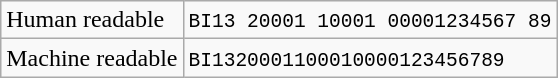<table class = "wikitable">
<tr>
<td>Human readable</td>
<td><code>BI13 20001 10001 00001234567 89</code></td>
</tr>
<tr>
<td>Machine readable</td>
<td><code>BI1320001100010000123456789</code></td>
</tr>
</table>
